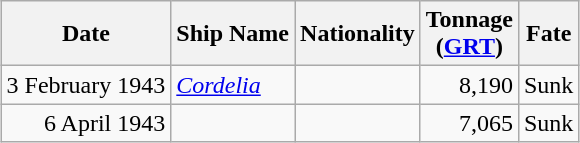<table class="wikitable sortable" style="margin: 1em auto 1em auto;">
<tr>
<th>Date</th>
<th>Ship Name</th>
<th>Nationality</th>
<th>Tonnage<br>(<a href='#'>GRT</a>)</th>
<th>Fate</th>
</tr>
<tr>
<td align="right">3 February 1943</td>
<td align="left"><a href='#'><em>Cordelia</em></a></td>
<td align="left"></td>
<td align="right">8,190</td>
<td align="left">Sunk</td>
</tr>
<tr>
<td align="right">6 April 1943</td>
<td align="left"></td>
<td align="left"></td>
<td align="right">7,065</td>
<td align="left">Sunk</td>
</tr>
</table>
